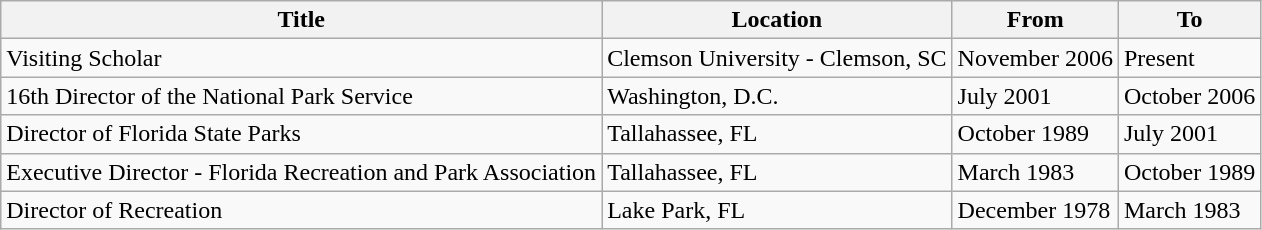<table class="wikitable">
<tr>
<th>Title</th>
<th>Location</th>
<th>From</th>
<th>To</th>
</tr>
<tr>
<td>Visiting Scholar</td>
<td>Clemson University - Clemson, SC</td>
<td>November 2006</td>
<td>Present</td>
</tr>
<tr>
<td>16th Director of the National Park Service</td>
<td>Washington, D.C.</td>
<td>July 2001</td>
<td>October 2006</td>
</tr>
<tr>
<td>Director of Florida State Parks</td>
<td>Tallahassee, FL</td>
<td>October 1989</td>
<td>July 2001</td>
</tr>
<tr>
<td>Executive Director - Florida Recreation and Park Association</td>
<td>Tallahassee, FL</td>
<td>March 1983</td>
<td>October 1989</td>
</tr>
<tr>
<td>Director of Recreation</td>
<td>Lake Park, FL</td>
<td>December 1978</td>
<td>March 1983</td>
</tr>
</table>
